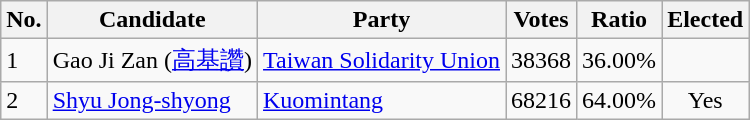<table class=wikitable>
<tr>
<th>No.</th>
<th>Candidate</th>
<th>Party</th>
<th>Votes</th>
<th>Ratio</th>
<th>Elected</th>
</tr>
<tr>
<td>1</td>
<td>Gao Ji Zan  (<a href='#'>高基讚</a>)</td>
<td><a href='#'>Taiwan Solidarity Union</a></td>
<td>38368</td>
<td>36.00%</td>
<td></td>
</tr>
<tr>
<td>2</td>
<td><a href='#'>Shyu Jong-shyong</a></td>
<td><a href='#'>Kuomintang</a></td>
<td>68216</td>
<td>64.00%</td>
<td style="text-align:center;">Yes</td>
</tr>
</table>
